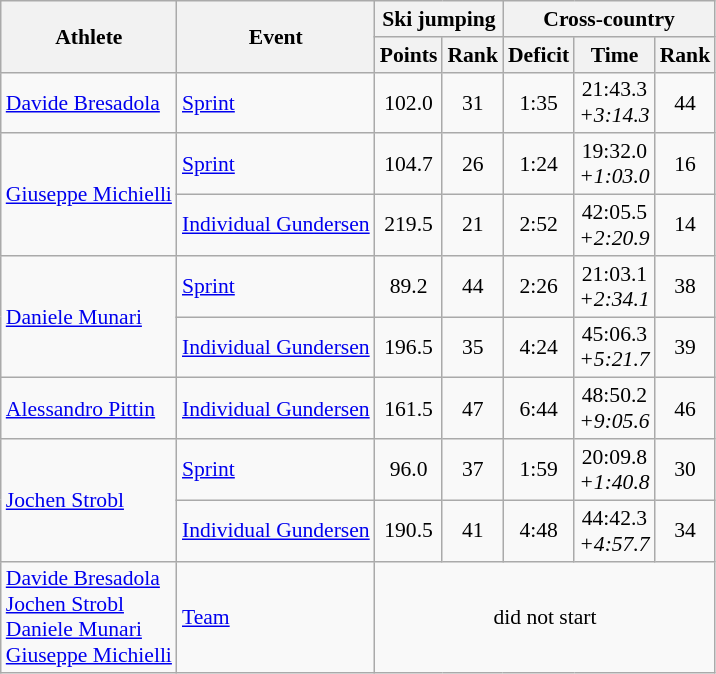<table class="wikitable" style="font-size:90%">
<tr>
<th rowspan="2">Athlete</th>
<th rowspan="2">Event</th>
<th colspan="2">Ski jumping</th>
<th colspan="6">Cross-country</th>
</tr>
<tr>
<th>Points</th>
<th>Rank</th>
<th>Deficit</th>
<th>Time</th>
<th>Rank</th>
</tr>
<tr>
<td><a href='#'>Davide Bresadola</a></td>
<td><a href='#'>Sprint</a></td>
<td align="center">102.0</td>
<td align="center">31</td>
<td align="center">1:35</td>
<td align="center">21:43.3<br> <em>+3:14.3</em></td>
<td align="center">44</td>
</tr>
<tr>
<td rowspan=2><a href='#'>Giuseppe Michielli</a></td>
<td><a href='#'>Sprint</a></td>
<td align="center">104.7</td>
<td align="center">26</td>
<td align="center">1:24</td>
<td align="center">19:32.0<br> <em>+1:03.0</em></td>
<td align="center">16</td>
</tr>
<tr>
<td><a href='#'>Individual Gundersen</a></td>
<td align="center">219.5</td>
<td align="center">21</td>
<td align="center">2:52</td>
<td align="center">42:05.5<br> <em>+2:20.9</em></td>
<td align="center">14</td>
</tr>
<tr>
<td rowspan=2><a href='#'>Daniele Munari</a></td>
<td><a href='#'>Sprint</a></td>
<td align="center">89.2</td>
<td align="center">44</td>
<td align="center">2:26</td>
<td align="center">21:03.1<br> <em>+2:34.1</em></td>
<td align="center">38</td>
</tr>
<tr>
<td><a href='#'>Individual Gundersen</a></td>
<td align="center">196.5</td>
<td align="center">35</td>
<td align="center">4:24</td>
<td align="center">45:06.3<br> <em>+5:21.7</em></td>
<td align="center">39</td>
</tr>
<tr>
<td><a href='#'>Alessandro Pittin</a></td>
<td><a href='#'>Individual Gundersen</a></td>
<td align="center">161.5</td>
<td align="center">47</td>
<td align="center">6:44</td>
<td align="center">48:50.2<br> <em>+9:05.6</em></td>
<td align="center">46</td>
</tr>
<tr>
<td rowspan=2><a href='#'>Jochen Strobl</a></td>
<td><a href='#'>Sprint</a></td>
<td align="center">96.0</td>
<td align="center">37</td>
<td align="center">1:59</td>
<td align="center">20:09.8<br> <em>+1:40.8</em></td>
<td align="center">30</td>
</tr>
<tr>
<td><a href='#'>Individual Gundersen</a></td>
<td align="center">190.5</td>
<td align="center">41</td>
<td align="center">4:48</td>
<td align="center">44:42.3<br> <em>+4:57.7</em></td>
<td align="center">34</td>
</tr>
<tr>
<td><a href='#'>Davide Bresadola</a><br><a href='#'>Jochen Strobl</a><br><a href='#'>Daniele Munari</a><br><a href='#'>Giuseppe Michielli</a></td>
<td><a href='#'>Team</a></td>
<td colspan=5 align="center">did not start</td>
</tr>
</table>
